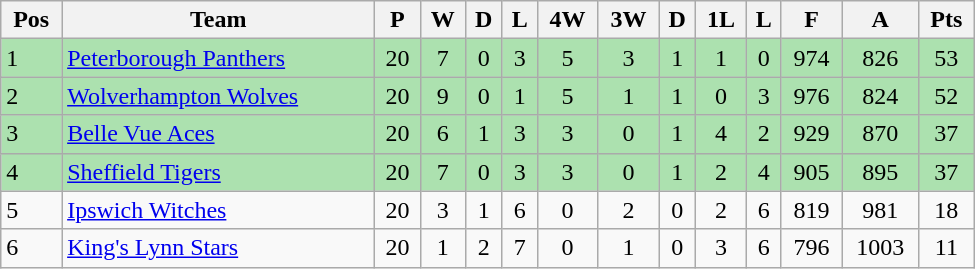<table class=wikitable width="650">
<tr>
<th>Pos</th>
<th>Team</th>
<th>P</th>
<th>W</th>
<th>D</th>
<th>L</th>
<th>4W</th>
<th>3W</th>
<th>D</th>
<th>1L</th>
<th>L</th>
<th>F</th>
<th>A</th>
<th>Pts</th>
</tr>
<tr style="background:#ACE1AF;">
<td>1</td>
<td><a href='#'>Peterborough Panthers</a></td>
<td align="center">20</td>
<td align="center">7</td>
<td align="center">0</td>
<td align="center">3</td>
<td align="center">5</td>
<td align="center">3</td>
<td align="center">1</td>
<td align="center">1</td>
<td align="center">0</td>
<td align="center">974</td>
<td align="center">826</td>
<td align="center">53</td>
</tr>
<tr style="background:#ACE1AF;">
<td>2</td>
<td><a href='#'>Wolverhampton Wolves</a></td>
<td align="center">20</td>
<td align="center">9</td>
<td align="center">0</td>
<td align="center">1</td>
<td align="center">5</td>
<td align="center">1</td>
<td align="center">1</td>
<td align="center">0</td>
<td align="center">3</td>
<td align="center">976</td>
<td align="center">824</td>
<td align="center">52</td>
</tr>
<tr style="background:#ACE1AF;">
<td>3</td>
<td><a href='#'>Belle Vue Aces</a></td>
<td align="center">20</td>
<td align="center">6</td>
<td align="center">1</td>
<td align="center">3</td>
<td align="center">3</td>
<td align="center">0</td>
<td align="center">1</td>
<td align="center">4</td>
<td align="center">2</td>
<td align="center">929</td>
<td align="center">870</td>
<td align="center">37</td>
</tr>
<tr style="background:#ACE1AF;">
<td>4</td>
<td><a href='#'>Sheffield Tigers</a></td>
<td align="center">20</td>
<td align="center">7</td>
<td align="center">0</td>
<td align="center">3</td>
<td align="center">3</td>
<td align="center">0</td>
<td align="center">1</td>
<td align="center">2</td>
<td align="center">4</td>
<td align="center">905</td>
<td align="center">895</td>
<td align="center">37</td>
</tr>
<tr>
<td>5</td>
<td><a href='#'>Ipswich Witches</a></td>
<td align="center">20</td>
<td align="center">3</td>
<td align="center">1</td>
<td align="center">6</td>
<td align="center">0</td>
<td align="center">2</td>
<td align="center">0</td>
<td align="center">2</td>
<td align="center">6</td>
<td align="center">819</td>
<td align="center">981</td>
<td align="center">18</td>
</tr>
<tr>
<td>6</td>
<td><a href='#'>King's Lynn Stars</a></td>
<td align="center">20</td>
<td align="center">1</td>
<td align="center">2</td>
<td align="center">7</td>
<td align="center">0</td>
<td align="center">1</td>
<td align="center">0</td>
<td align="center">3</td>
<td align="center">6</td>
<td align="center">796</td>
<td align="center">1003</td>
<td align="center">11</td>
</tr>
</table>
